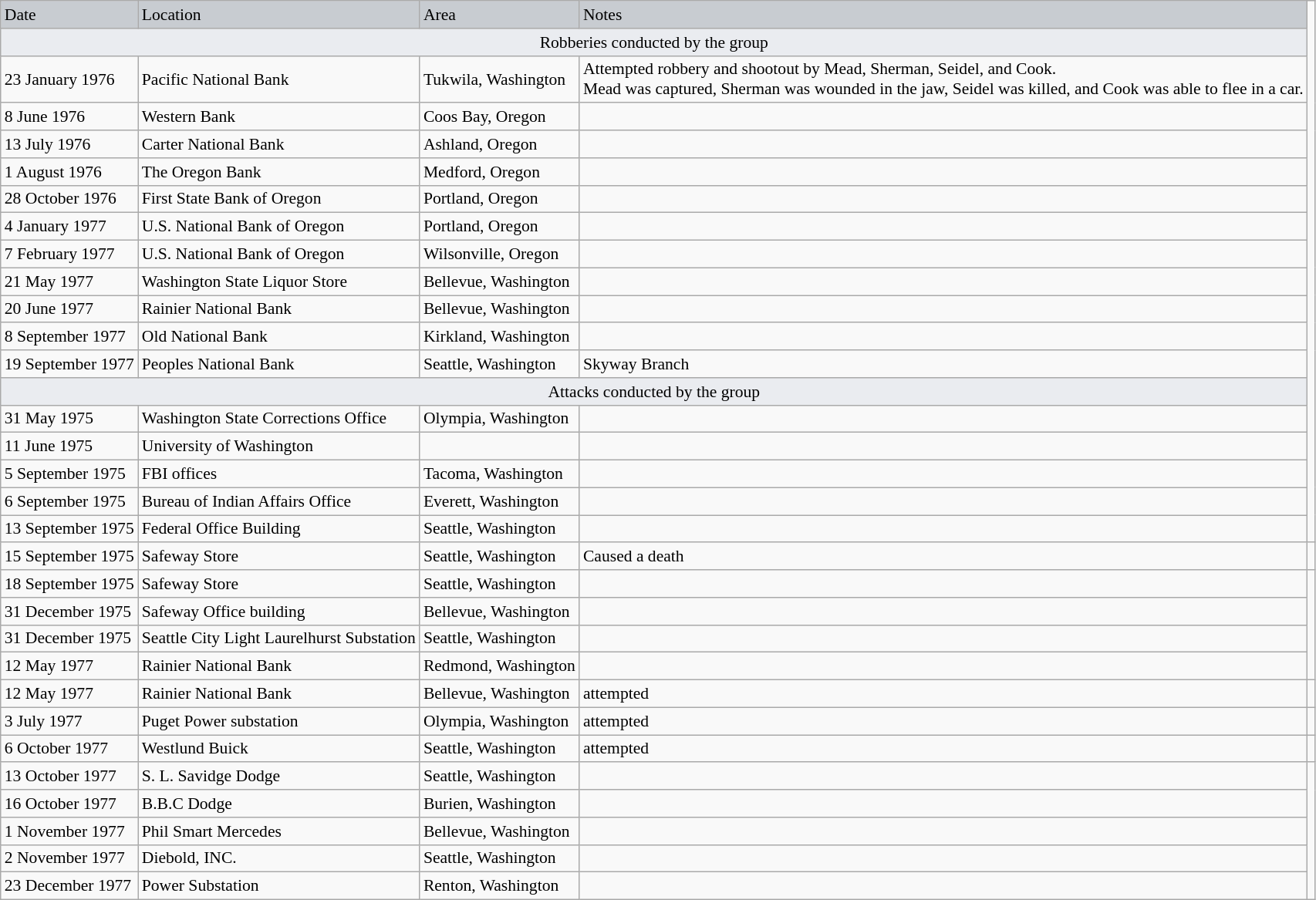<table class="wikitable" style="font-size: 90%;">
<tr style="background:#c8ccd1;">
<td>Date</td>
<td>Location</td>
<td>Area</td>
<td>Notes</td>
</tr>
<tr style="background:#eaecf0;">
<td colspan=4 align="center">Robberies conducted by the group</td>
</tr>
<tr>
<td>23 January 1976</td>
<td>Pacific National Bank</td>
<td>Tukwila, Washington</td>
<td>Attempted robbery and shootout by Mead, Sherman, Seidel, and Cook.<br>Mead was captured, Sherman was wounded in the jaw, Seidel was killed, and Cook was able to flee in a car.</td>
</tr>
<tr>
<td>8 June 1976</td>
<td>Western Bank</td>
<td>Coos Bay, Oregon</td>
<td></td>
</tr>
<tr>
<td>13 July 1976</td>
<td>Carter National Bank</td>
<td>Ashland, Oregon</td>
<td></td>
</tr>
<tr>
<td>1 August 1976</td>
<td>The Oregon Bank</td>
<td>Medford, Oregon</td>
<td></td>
</tr>
<tr>
<td>28 October 1976</td>
<td>First State Bank of Oregon</td>
<td>Portland, Oregon</td>
<td></td>
</tr>
<tr>
<td>4 January 1977</td>
<td>U.S. National Bank of Oregon</td>
<td>Portland, Oregon</td>
<td></td>
</tr>
<tr>
<td>7 February 1977</td>
<td>U.S. National Bank of Oregon</td>
<td>Wilsonville, Oregon</td>
<td></td>
</tr>
<tr>
<td>21 May 1977</td>
<td>Washington State Liquor Store</td>
<td>Bellevue, Washington</td>
<td></td>
</tr>
<tr>
<td>20 June 1977</td>
<td>Rainier National Bank</td>
<td>Bellevue, Washington</td>
<td></td>
</tr>
<tr>
<td>8 September 1977</td>
<td>Old National Bank</td>
<td>Kirkland, Washington</td>
<td></td>
</tr>
<tr>
<td>19 September 1977</td>
<td>Peoples National Bank</td>
<td>Seattle, Washington</td>
<td>Skyway Branch</td>
</tr>
<tr style="background:#eaecf0;">
<td colspan=4 align="center">Attacks conducted by the group</td>
</tr>
<tr>
<td>31 May 1975</td>
<td>Washington State Corrections Office</td>
<td>Olympia, Washington</td>
<td></td>
</tr>
<tr>
<td>11 June 1975</td>
<td>University of Washington</td>
<td></td>
<td></td>
</tr>
<tr>
<td>5 September 1975</td>
<td>FBI offices</td>
<td>Tacoma, Washington</td>
<td></td>
</tr>
<tr>
<td>6 September 1975</td>
<td>Bureau of Indian Affairs Office</td>
<td>Everett, Washington</td>
<td></td>
</tr>
<tr>
<td>13 September 1975</td>
<td>Federal Office Building</td>
<td>Seattle, Washington</td>
<td></td>
</tr>
<tr>
<td>15 September 1975</td>
<td>Safeway Store</td>
<td>Seattle, Washington</td>
<td>Caused a death</td>
<td></td>
</tr>
<tr>
<td>18 September 1975</td>
<td>Safeway Store</td>
<td>Seattle, Washington</td>
<td></td>
</tr>
<tr>
<td>31 December 1975</td>
<td>Safeway Office building</td>
<td>Bellevue, Washington</td>
<td></td>
</tr>
<tr>
<td>31 December 1975</td>
<td>Seattle City Light Laurelhurst Substation</td>
<td>Seattle, Washington</td>
<td></td>
</tr>
<tr>
<td>12 May 1977</td>
<td>Rainier National Bank</td>
<td>Redmond, Washington</td>
<td></td>
</tr>
<tr>
<td>12 May 1977</td>
<td>Rainier National Bank</td>
<td>Bellevue, Washington</td>
<td>attempted</td>
<td></td>
</tr>
<tr>
<td>3 July 1977</td>
<td>Puget Power substation</td>
<td>Olympia, Washington</td>
<td>attempted</td>
<td></td>
</tr>
<tr>
<td>6 October 1977</td>
<td>Westlund Buick</td>
<td>Seattle, Washington</td>
<td>attempted</td>
<td></td>
</tr>
<tr>
<td>13 October 1977</td>
<td>S. L. Savidge Dodge</td>
<td>Seattle, Washington</td>
<td></td>
</tr>
<tr>
<td>16 October 1977</td>
<td>B.B.C Dodge</td>
<td>Burien, Washington</td>
<td></td>
</tr>
<tr>
<td>1 November 1977</td>
<td>Phil Smart Mercedes</td>
<td>Bellevue, Washington</td>
<td></td>
</tr>
<tr>
<td>2 November 1977</td>
<td>Diebold, INC.</td>
<td>Seattle, Washington</td>
<td></td>
</tr>
<tr>
<td>23 December 1977</td>
<td>Power Substation</td>
<td>Renton, Washington</td>
<td></td>
</tr>
</table>
